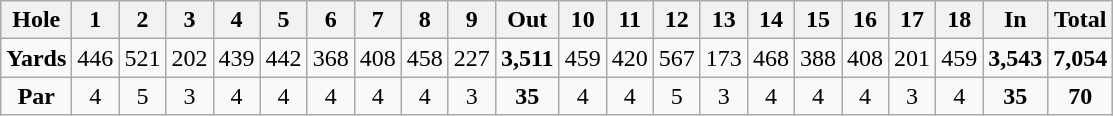<table class="wikitable" style="text-align:center">
<tr>
<th>Hole</th>
<th>1</th>
<th>2</th>
<th>3</th>
<th>4</th>
<th>5</th>
<th>6</th>
<th>7</th>
<th>8</th>
<th>9</th>
<th>Out</th>
<th>10</th>
<th>11</th>
<th>12</th>
<th>13</th>
<th>14</th>
<th>15</th>
<th>16</th>
<th>17</th>
<th>18</th>
<th>In</th>
<th>Total</th>
</tr>
<tr>
<td><strong>Yards</strong></td>
<td>446</td>
<td>521</td>
<td>202</td>
<td>439</td>
<td>442</td>
<td>368</td>
<td>408</td>
<td>458</td>
<td>227</td>
<td><strong>3,511</strong></td>
<td>459</td>
<td>420</td>
<td>567</td>
<td>173</td>
<td>468</td>
<td>388</td>
<td>408</td>
<td>201</td>
<td>459</td>
<td><strong>3,543</strong></td>
<td><strong>7,054</strong></td>
</tr>
<tr>
<td><strong>Par</strong></td>
<td>4</td>
<td>5</td>
<td>3</td>
<td>4</td>
<td>4</td>
<td>4</td>
<td>4</td>
<td>4</td>
<td>3</td>
<td><strong>35</strong></td>
<td>4</td>
<td>4</td>
<td>5</td>
<td>3</td>
<td>4</td>
<td>4</td>
<td>4</td>
<td>3</td>
<td>4</td>
<td><strong>35</strong></td>
<td><strong>70</strong></td>
</tr>
</table>
